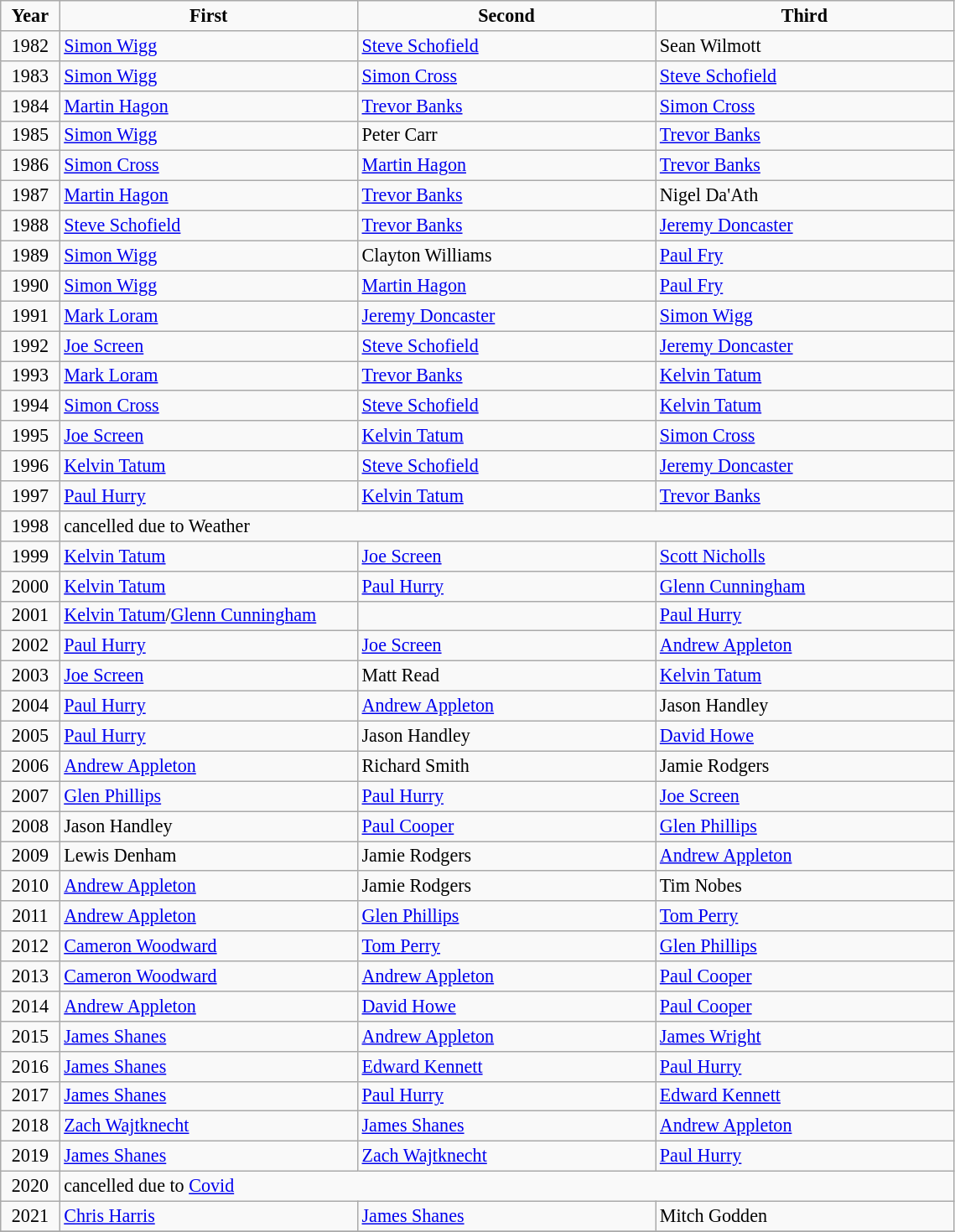<table class="wikitable" style="font-size: 92%">
<tr align=center>
<td width=40px  ><strong>Year</strong></td>
<td width=230px ><strong>First</strong></td>
<td width=230px ><strong>Second</strong></td>
<td width=230px ><strong>Third</strong></td>
</tr>
<tr>
<td align=center>1982</td>
<td> <a href='#'>Simon Wigg</a></td>
<td> <a href='#'>Steve Schofield</a></td>
<td> Sean Wilmott</td>
</tr>
<tr>
<td align=center>1983</td>
<td> <a href='#'>Simon Wigg</a></td>
<td> <a href='#'>Simon Cross</a></td>
<td> <a href='#'>Steve Schofield</a></td>
</tr>
<tr>
<td align=center>1984</td>
<td> <a href='#'>Martin Hagon</a></td>
<td> <a href='#'>Trevor Banks</a></td>
<td> <a href='#'>Simon Cross</a></td>
</tr>
<tr>
<td align=center>1985</td>
<td> <a href='#'>Simon Wigg</a></td>
<td> Peter Carr</td>
<td> <a href='#'>Trevor Banks</a></td>
</tr>
<tr>
<td align=center>1986</td>
<td> <a href='#'>Simon Cross</a></td>
<td> <a href='#'>Martin Hagon</a></td>
<td> <a href='#'>Trevor Banks</a></td>
</tr>
<tr>
<td align=center>1987</td>
<td> <a href='#'>Martin Hagon</a></td>
<td> <a href='#'>Trevor Banks</a></td>
<td> Nigel Da'Ath</td>
</tr>
<tr>
<td align=center>1988</td>
<td> <a href='#'>Steve Schofield</a></td>
<td> <a href='#'>Trevor Banks</a></td>
<td> <a href='#'>Jeremy Doncaster</a></td>
</tr>
<tr>
<td align=center>1989</td>
<td> <a href='#'>Simon Wigg</a></td>
<td> Clayton Williams</td>
<td> <a href='#'>Paul Fry</a></td>
</tr>
<tr>
<td align=center>1990</td>
<td> <a href='#'>Simon Wigg</a></td>
<td> <a href='#'>Martin Hagon</a></td>
<td> <a href='#'>Paul Fry</a></td>
</tr>
<tr>
<td align=center>1991</td>
<td> <a href='#'>Mark Loram</a></td>
<td> <a href='#'>Jeremy Doncaster</a></td>
<td> <a href='#'>Simon Wigg</a></td>
</tr>
<tr>
<td align=center>1992</td>
<td> <a href='#'>Joe Screen</a></td>
<td> <a href='#'>Steve Schofield</a></td>
<td> <a href='#'>Jeremy Doncaster</a></td>
</tr>
<tr>
<td align=center>1993</td>
<td> <a href='#'>Mark Loram</a></td>
<td> <a href='#'>Trevor Banks</a></td>
<td> <a href='#'>Kelvin Tatum</a></td>
</tr>
<tr>
<td align=center>1994</td>
<td> <a href='#'>Simon Cross</a></td>
<td> <a href='#'>Steve Schofield</a></td>
<td> <a href='#'>Kelvin Tatum</a></td>
</tr>
<tr>
<td align=center>1995</td>
<td> <a href='#'>Joe Screen</a></td>
<td> <a href='#'>Kelvin Tatum</a></td>
<td> <a href='#'>Simon Cross</a></td>
</tr>
<tr>
<td align=center>1996</td>
<td> <a href='#'>Kelvin Tatum</a></td>
<td> <a href='#'>Steve Schofield</a></td>
<td> <a href='#'>Jeremy Doncaster</a></td>
</tr>
<tr>
<td align=center>1997</td>
<td> <a href='#'>Paul Hurry</a></td>
<td> <a href='#'>Kelvin Tatum</a></td>
<td> <a href='#'>Trevor Banks</a></td>
</tr>
<tr>
<td align=center>1998</td>
<td colspan=4>cancelled due to Weather</td>
</tr>
<tr>
<td align=center>1999</td>
<td> <a href='#'>Kelvin Tatum</a></td>
<td> <a href='#'>Joe Screen</a></td>
<td> <a href='#'>Scott Nicholls</a></td>
</tr>
<tr>
<td align=center>2000</td>
<td> <a href='#'>Kelvin Tatum</a></td>
<td> <a href='#'>Paul Hurry</a></td>
<td> <a href='#'>Glenn Cunningham</a></td>
</tr>
<tr>
<td align=center>2001</td>
<td> <a href='#'>Kelvin Tatum</a>/<a href='#'>Glenn Cunningham</a></td>
<td></td>
<td> <a href='#'>Paul Hurry</a></td>
</tr>
<tr>
<td align=center>2002</td>
<td> <a href='#'>Paul Hurry</a></td>
<td> <a href='#'>Joe Screen</a></td>
<td> <a href='#'>Andrew Appleton</a></td>
</tr>
<tr>
<td align=center>2003</td>
<td> <a href='#'>Joe Screen</a></td>
<td> Matt Read</td>
<td> <a href='#'>Kelvin Tatum</a></td>
</tr>
<tr>
<td align=center>2004</td>
<td> <a href='#'>Paul Hurry</a></td>
<td> <a href='#'>Andrew Appleton</a></td>
<td> Jason Handley</td>
</tr>
<tr>
<td align=center>2005</td>
<td> <a href='#'>Paul Hurry</a></td>
<td> Jason Handley</td>
<td> <a href='#'>David Howe</a></td>
</tr>
<tr>
<td align=center>2006</td>
<td> <a href='#'>Andrew Appleton</a></td>
<td> Richard Smith</td>
<td> Jamie Rodgers</td>
</tr>
<tr>
<td align=center>2007</td>
<td> <a href='#'>Glen Phillips</a></td>
<td> <a href='#'>Paul Hurry</a></td>
<td> <a href='#'>Joe Screen</a></td>
</tr>
<tr>
<td align=center>2008</td>
<td> Jason Handley</td>
<td> <a href='#'>Paul Cooper</a></td>
<td> <a href='#'>Glen Phillips</a></td>
</tr>
<tr>
<td align=center>2009</td>
<td> Lewis Denham</td>
<td> Jamie Rodgers</td>
<td> <a href='#'>Andrew Appleton</a></td>
</tr>
<tr>
<td align=center>2010</td>
<td> <a href='#'>Andrew Appleton</a></td>
<td> Jamie Rodgers</td>
<td> Tim Nobes</td>
</tr>
<tr>
<td align=center>2011</td>
<td> <a href='#'>Andrew Appleton</a></td>
<td> <a href='#'>Glen Phillips</a></td>
<td> <a href='#'>Tom Perry</a></td>
</tr>
<tr>
<td align=center>2012</td>
<td> <a href='#'>Cameron Woodward</a></td>
<td> <a href='#'>Tom Perry</a></td>
<td> <a href='#'>Glen Phillips</a></td>
</tr>
<tr>
<td align=center>2013</td>
<td> <a href='#'>Cameron Woodward</a></td>
<td> <a href='#'>Andrew Appleton</a></td>
<td> <a href='#'>Paul Cooper</a></td>
</tr>
<tr>
<td align=center>2014</td>
<td> <a href='#'>Andrew Appleton</a></td>
<td> <a href='#'>David Howe</a></td>
<td> <a href='#'>Paul Cooper</a></td>
</tr>
<tr>
<td align=center>2015</td>
<td> <a href='#'>James Shanes</a></td>
<td> <a href='#'>Andrew Appleton</a></td>
<td> <a href='#'>James Wright</a></td>
</tr>
<tr>
<td align=center>2016</td>
<td> <a href='#'>James Shanes</a></td>
<td> <a href='#'>Edward Kennett</a></td>
<td> <a href='#'>Paul Hurry</a></td>
</tr>
<tr>
<td align=center>2017</td>
<td> <a href='#'>James Shanes</a></td>
<td> <a href='#'>Paul Hurry</a></td>
<td> <a href='#'>Edward Kennett</a></td>
</tr>
<tr>
<td align=center>2018</td>
<td> <a href='#'>Zach Wajtknecht</a></td>
<td> <a href='#'>James Shanes</a></td>
<td> <a href='#'>Andrew Appleton</a></td>
</tr>
<tr>
<td align=center>2019</td>
<td> <a href='#'>James Shanes</a></td>
<td> <a href='#'>Zach Wajtknecht</a></td>
<td> <a href='#'>Paul Hurry</a></td>
</tr>
<tr>
<td align=center>2020</td>
<td colspan=4>cancelled due to <a href='#'>Covid</a></td>
</tr>
<tr>
<td align=center>2021</td>
<td> <a href='#'>Chris Harris</a></td>
<td> <a href='#'>James Shanes</a></td>
<td> Mitch Godden</td>
</tr>
<tr>
</tr>
</table>
